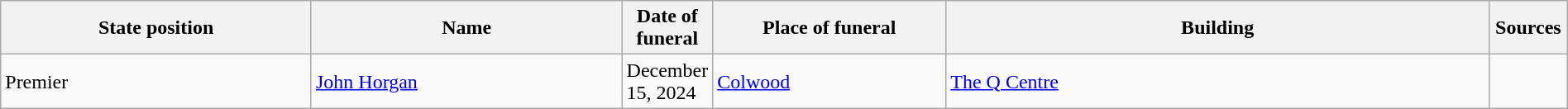<table class="wikitable" style="width:100%;">
<tr>
<th style="width:20%;">State position</th>
<th style="width:20%;">Name</th>
<th style="width:5%;">Date of funeral</th>
<th style="width:15%;">Place of funeral</th>
<th style="width:35%;">Building</th>
<th style="width:5%;">Sources</th>
</tr>
<tr>
<td>Premier</td>
<td><a href='#'>John Horgan</a></td>
<td>December 15, 2024</td>
<td><a href='#'>Colwood</a></td>
<td><a href='#'>The Q Centre</a></td>
<td></td>
</tr>
</table>
